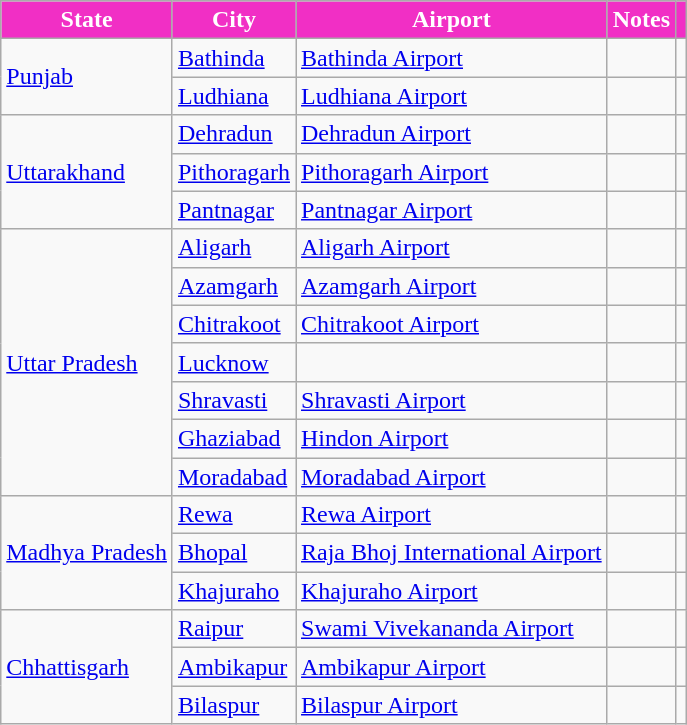<table class="wikitable sortable">
<tr>
<th style="background:#F12FC5; color:white;">State</th>
<th style="background:#F12FC5; color:white;">City</th>
<th style="background:#F12FC5; color:white;">Airport</th>
<th style="background:#F12FC5; color:white;">Notes</th>
<th style="background:#F12FC5; color:white;"></th>
</tr>
<tr>
<td rowspan="2"><a href='#'>Punjab</a></td>
<td><a href='#'>Bathinda</a></td>
<td><a href='#'>Bathinda Airport</a></td>
<td></td>
<td></td>
</tr>
<tr>
<td><a href='#'>Ludhiana</a></td>
<td><a href='#'>Ludhiana Airport</a></td>
<td></td>
<td></td>
</tr>
<tr>
<td rowspan="3"><a href='#'>Uttarakhand</a></td>
<td><a href='#'>Dehradun</a></td>
<td><a href='#'>Dehradun Airport</a></td>
<td></td>
<td></td>
</tr>
<tr>
<td><a href='#'>Pithoragarh</a></td>
<td><a href='#'>Pithoragarh Airport</a></td>
<td></td>
<td></td>
</tr>
<tr>
<td><a href='#'>Pantnagar</a></td>
<td><a href='#'>Pantnagar Airport</a></td>
<td></td>
<td></td>
</tr>
<tr>
<td rowspan="7"><a href='#'>Uttar Pradesh</a></td>
<td><a href='#'>Aligarh</a></td>
<td><a href='#'>Aligarh Airport</a></td>
<td></td>
<td></td>
</tr>
<tr>
<td><a href='#'>Azamgarh</a></td>
<td><a href='#'>Azamgarh Airport</a></td>
<td></td>
<td></td>
</tr>
<tr>
<td><a href='#'>Chitrakoot</a></td>
<td><a href='#'>Chitrakoot Airport</a></td>
<td></td>
<td></td>
</tr>
<tr>
<td><a href='#'>Lucknow</a></td>
<td></td>
<td></td>
<td></td>
</tr>
<tr>
<td><a href='#'>Shravasti</a></td>
<td><a href='#'>Shravasti Airport</a></td>
<td></td>
<td></td>
</tr>
<tr>
<td><a href='#'>Ghaziabad</a></td>
<td><a href='#'>Hindon Airport</a></td>
<td></td>
<td></td>
</tr>
<tr>
<td><a href='#'>Moradabad</a></td>
<td><a href='#'>Moradabad Airport</a></td>
<td></td>
<td></td>
</tr>
<tr>
<td rowspan="3"><a href='#'>Madhya Pradesh</a></td>
<td><a href='#'> Rewa</a></td>
<td><a href='#'>Rewa Airport</a></td>
<td></td>
<td></td>
</tr>
<tr>
<td><a href='#'>Bhopal</a></td>
<td><a href='#'>Raja Bhoj International Airport</a></td>
<td></td>
<td></td>
</tr>
<tr>
<td><a href='#'>Khajuraho</a></td>
<td><a href='#'>Khajuraho Airport</a></td>
<td></td>
<td></td>
</tr>
<tr>
<td rowspan="3"><a href='#'>Chhattisgarh</a></td>
<td><a href='#'>Raipur</a></td>
<td><a href='#'>Swami Vivekananda Airport</a></td>
<td></td>
<td></td>
</tr>
<tr>
<td><a href='#'>Ambikapur</a></td>
<td><a href='#'>Ambikapur Airport</a></td>
<td></td>
<td></td>
</tr>
<tr>
<td><a href='#'>Bilaspur</a></td>
<td><a href='#'>Bilaspur Airport</a></td>
<td></td>
<td></td>
</tr>
</table>
